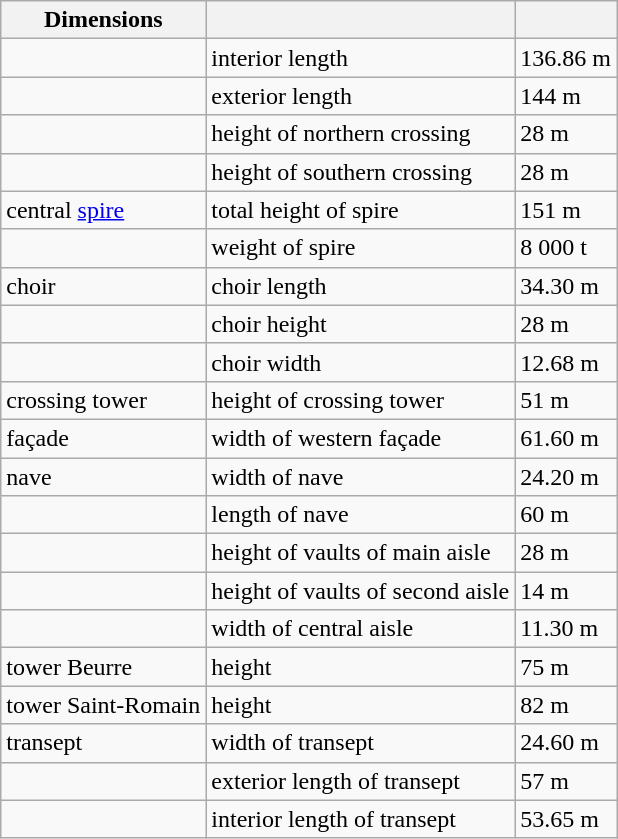<table class="wikitable">
<tr>
<th>Dimensions</th>
<th></th>
<th></th>
</tr>
<tr>
<td></td>
<td>interior length</td>
<td>136.86 m</td>
</tr>
<tr>
<td></td>
<td>exterior length</td>
<td>144 m</td>
</tr>
<tr>
<td></td>
<td>height of northern crossing</td>
<td>28 m</td>
</tr>
<tr>
<td></td>
<td>height of southern crossing</td>
<td>28 m</td>
</tr>
<tr>
<td>central <a href='#'>spire</a></td>
<td>total height of spire</td>
<td>151 m</td>
</tr>
<tr>
<td></td>
<td>weight of spire</td>
<td>8 000 t</td>
</tr>
<tr>
<td>choir</td>
<td>choir length</td>
<td>34.30 m</td>
</tr>
<tr>
<td></td>
<td>choir height</td>
<td>28 m</td>
</tr>
<tr>
<td></td>
<td>choir width</td>
<td>12.68 m</td>
</tr>
<tr>
<td>crossing tower</td>
<td>height of crossing tower</td>
<td>51 m</td>
</tr>
<tr>
<td>façade</td>
<td>width of western façade</td>
<td>61.60 m</td>
</tr>
<tr>
<td>nave</td>
<td>width of nave</td>
<td>24.20 m</td>
</tr>
<tr>
<td></td>
<td>length of nave</td>
<td>60 m</td>
</tr>
<tr>
<td></td>
<td>height of vaults of main aisle</td>
<td>28 m</td>
</tr>
<tr>
<td></td>
<td>height of vaults of second aisle</td>
<td>14 m</td>
</tr>
<tr>
<td></td>
<td>width of central aisle</td>
<td>11.30 m</td>
</tr>
<tr>
<td>tower Beurre</td>
<td>height</td>
<td>75 m</td>
</tr>
<tr>
<td>tower Saint-Romain</td>
<td>height</td>
<td>82 m</td>
</tr>
<tr>
<td>transept</td>
<td>width of transept</td>
<td>24.60 m</td>
</tr>
<tr>
<td></td>
<td>exterior length of transept</td>
<td>57 m</td>
</tr>
<tr>
<td></td>
<td>interior length of transept</td>
<td>53.65 m</td>
</tr>
</table>
